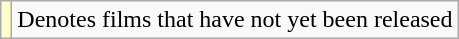<table class="wikitable">
<tr>
<td style="background:#ffc;"></td>
<td>Denotes films that have not yet been released</td>
</tr>
</table>
